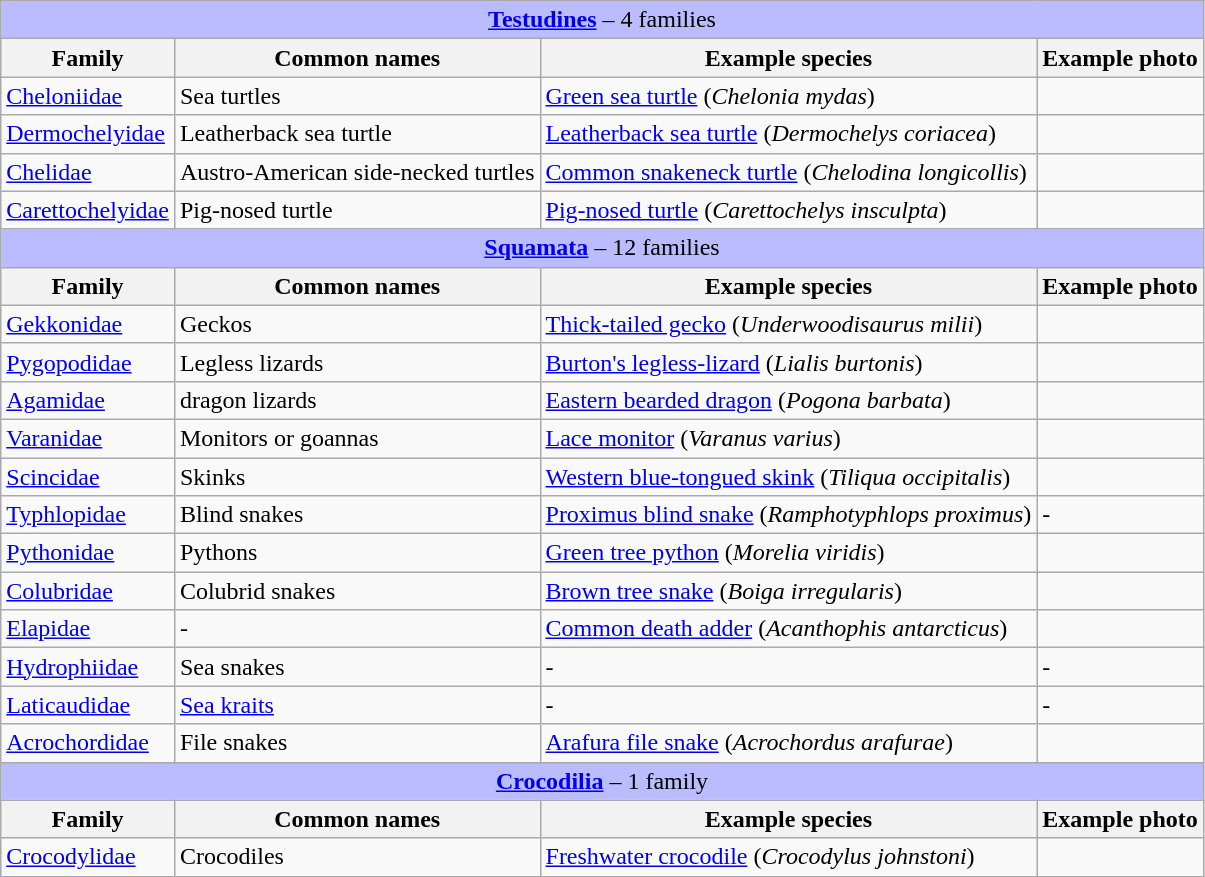<table class="wikitable">
<tr>
<td colspan="100%" align="center" bgcolor="#BBBBFF"><strong><a href='#'>Testudines</a></strong> – 4 families</td>
</tr>
<tr>
<th>Family</th>
<th>Common names</th>
<th>Example species</th>
<th>Example photo</th>
</tr>
<tr>
<td><a href='#'>Cheloniidae</a></td>
<td>Sea turtles</td>
<td><a href='#'>Green sea turtle</a> (<em>Chelonia mydas</em>)</td>
<td></td>
</tr>
<tr>
<td><a href='#'>Dermochelyidae</a></td>
<td>Leatherback sea turtle</td>
<td><a href='#'>Leatherback sea turtle</a> (<em>Dermochelys coriacea</em>)</td>
<td></td>
</tr>
<tr>
<td><a href='#'>Chelidae</a></td>
<td>Austro-American side-necked turtles</td>
<td><a href='#'>Common snakeneck turtle</a> (<em>Chelodina longicollis</em>)</td>
<td></td>
</tr>
<tr>
<td><a href='#'>Carettochelyidae</a></td>
<td>Pig-nosed turtle</td>
<td><a href='#'>Pig-nosed turtle</a> (<em>Carettochelys insculpta</em>)</td>
<td></td>
</tr>
<tr>
<td colspan="100%" align="center" bgcolor="#BBBBFF"><strong><a href='#'>Squamata</a></strong> – 12 families</td>
</tr>
<tr>
<th>Family</th>
<th>Common names</th>
<th>Example species</th>
<th>Example photo</th>
</tr>
<tr>
<td><a href='#'>Gekkonidae</a></td>
<td>Geckos</td>
<td><a href='#'>Thick-tailed gecko</a> (<em>Underwoodisaurus milii</em>)</td>
<td></td>
</tr>
<tr>
<td><a href='#'>Pygopodidae</a></td>
<td>Legless lizards</td>
<td><a href='#'>Burton's legless-lizard</a> (<em>Lialis burtonis</em>)</td>
<td></td>
</tr>
<tr>
<td><a href='#'>Agamidae</a></td>
<td>dragon lizards</td>
<td><a href='#'>Eastern bearded dragon</a> (<em>Pogona barbata</em>)</td>
<td></td>
</tr>
<tr>
<td><a href='#'>Varanidae</a></td>
<td>Monitors or goannas</td>
<td><a href='#'>Lace monitor</a> (<em>Varanus varius</em>)</td>
<td></td>
</tr>
<tr>
<td><a href='#'>Scincidae</a></td>
<td>Skinks</td>
<td><a href='#'>Western blue-tongued skink</a> (<em>Tiliqua occipitalis</em>)</td>
<td></td>
</tr>
<tr>
<td><a href='#'>Typhlopidae</a></td>
<td>Blind snakes</td>
<td><a href='#'>Proximus blind snake</a> (<em>Ramphotyphlops proximus</em>)</td>
<td>-</td>
</tr>
<tr>
<td><a href='#'>Pythonidae</a></td>
<td>Pythons</td>
<td><a href='#'>Green tree python</a> (<em>Morelia viridis</em>)</td>
<td></td>
</tr>
<tr>
<td><a href='#'>Colubridae</a></td>
<td>Colubrid snakes</td>
<td><a href='#'>Brown tree snake</a> (<em>Boiga irregularis</em>)</td>
<td></td>
</tr>
<tr>
<td><a href='#'>Elapidae</a></td>
<td>-</td>
<td><a href='#'>Common death adder</a> (<em>Acanthophis antarcticus</em>)</td>
<td></td>
</tr>
<tr>
<td><a href='#'>Hydrophiidae</a></td>
<td>Sea snakes</td>
<td>-</td>
<td>-</td>
</tr>
<tr>
<td><a href='#'>Laticaudidae</a></td>
<td><a href='#'>Sea kraits</a></td>
<td>-</td>
<td>-</td>
</tr>
<tr>
<td><a href='#'>Acrochordidae</a></td>
<td>File snakes</td>
<td><a href='#'>Arafura file snake</a> (<em>Acrochordus arafurae</em>)</td>
<td></td>
</tr>
<tr>
<td colspan="100%" align="center" bgcolor="#BBBBFF"><strong><a href='#'>Crocodilia</a></strong> – 1 family</td>
</tr>
<tr>
<th>Family</th>
<th>Common names</th>
<th>Example species</th>
<th>Example photo</th>
</tr>
<tr>
<td><a href='#'>Crocodylidae</a></td>
<td>Crocodiles</td>
<td><a href='#'>Freshwater crocodile</a> (<em>Crocodylus johnstoni</em>)</td>
<td></td>
</tr>
</table>
